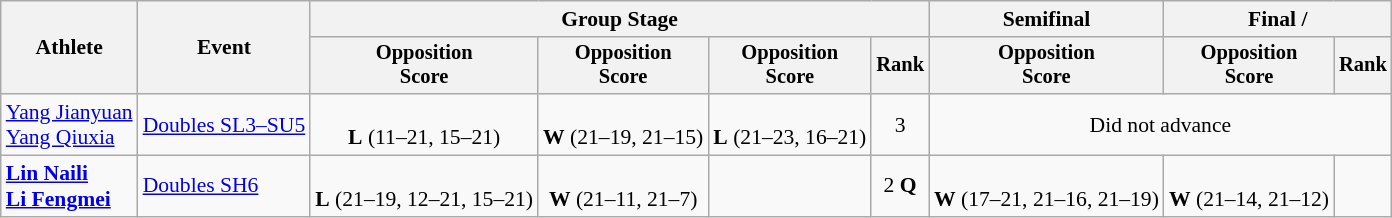<table class="wikitable" style="font-size:90%; text-align:center">
<tr>
<th rowspan=2>Athlete</th>
<th rowspan=2>Event</th>
<th colspan=4>Group Stage</th>
<th>Semifinal</th>
<th colspan=2>Final / </th>
</tr>
<tr style="font-size:95%">
<th>Opposition<br>Score</th>
<th>Opposition<br>Score</th>
<th>Opposition<br>Score</th>
<th>Rank</th>
<th>Opposition<br>Score</th>
<th>Opposition<br>Score</th>
<th>Rank</th>
</tr>
<tr>
<td align=left><a href='#'>Yang Jianyuan</a><br><a href='#'>Yang Qiuxia</a></td>
<td align=left><a href='#'>Doubles SL3–SU5</a></td>
<td><br><strong>L</strong> (11–21, 15–21)</td>
<td><br><strong>W</strong> (21–19, 21–15)</td>
<td><br><strong>L</strong> (21–23, 16–21)</td>
<td>3</td>
<td colspan=3>Did not advance</td>
</tr>
<tr>
<td align=left><strong><a href='#'>Lin Naili</a></strong><br><strong><a href='#'>Li Fengmei</a></strong></td>
<td align=left><a href='#'>Doubles SH6</a></td>
<td><br><strong>L</strong> (21–19, 12–21, 15–21)</td>
<td><br><strong>W</strong> (21–11, 21–7)</td>
<td></td>
<td>2 <strong>Q</strong></td>
<td><br><strong>W</strong> (17–21, 21–16, 21–19)</td>
<td><br><strong>W</strong> (21–14, 21–12)</td>
<td></td>
</tr>
</table>
